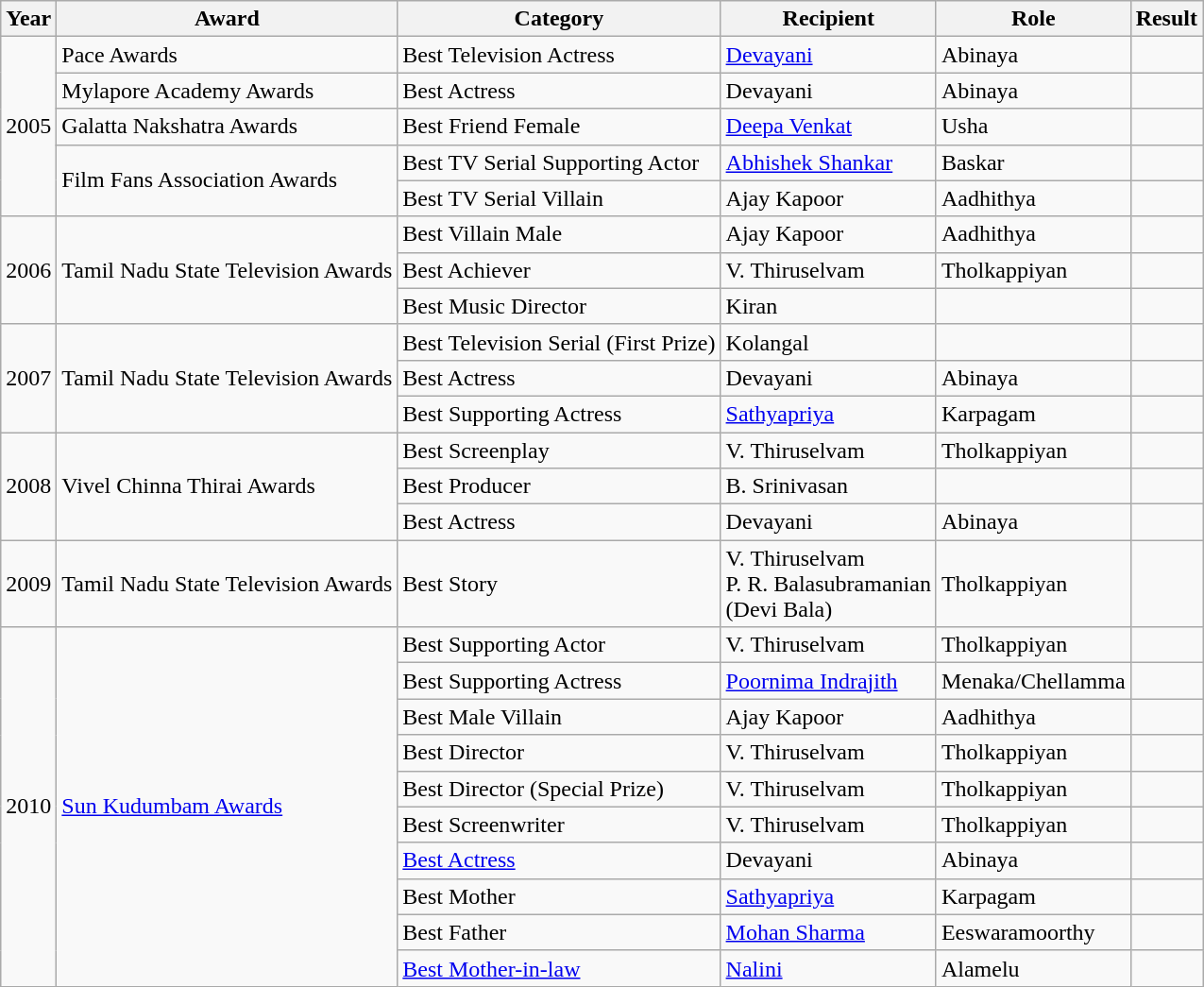<table class="wikitable">
<tr>
<th>Year</th>
<th>Award</th>
<th>Category</th>
<th>Recipient</th>
<th>Role</th>
<th>Result</th>
</tr>
<tr>
<td rowspan="5">2005</td>
<td>Pace Awards</td>
<td>Best Television Actress</td>
<td><a href='#'>Devayani</a></td>
<td>Abinaya</td>
<td></td>
</tr>
<tr>
<td>Mylapore Academy Awards</td>
<td>Best Actress</td>
<td>Devayani</td>
<td>Abinaya</td>
<td></td>
</tr>
<tr>
<td>Galatta Nakshatra Awards</td>
<td>Best Friend Female</td>
<td><a href='#'>Deepa Venkat</a></td>
<td>Usha</td>
<td></td>
</tr>
<tr>
<td rowspan="2">Film Fans Association Awards</td>
<td>Best TV Serial Supporting Actor</td>
<td><a href='#'>Abhishek Shankar</a></td>
<td>Baskar</td>
<td></td>
</tr>
<tr>
<td>Best TV Serial Villain</td>
<td>Ajay Kapoor</td>
<td>Aadhithya</td>
<td></td>
</tr>
<tr>
<td rowspan="3">2006</td>
<td rowspan="3">Tamil Nadu State Television Awards</td>
<td>Best Villain Male</td>
<td>Ajay Kapoor</td>
<td>Aadhithya</td>
<td></td>
</tr>
<tr>
<td>Best Achiever</td>
<td>V. Thiruselvam</td>
<td>Tholkappiyan</td>
<td></td>
</tr>
<tr>
<td>Best Music Director</td>
<td>Kiran</td>
<td></td>
<td></td>
</tr>
<tr>
<td rowspan="3">2007</td>
<td rowspan="3">Tamil Nadu State Television Awards</td>
<td>Best Television Serial (First Prize)</td>
<td>Kolangal</td>
<td></td>
<td></td>
</tr>
<tr>
<td>Best Actress</td>
<td>Devayani</td>
<td>Abinaya</td>
<td></td>
</tr>
<tr>
<td>Best Supporting Actress</td>
<td><a href='#'>Sathyapriya</a></td>
<td>Karpagam</td>
<td></td>
</tr>
<tr>
<td rowspan="3">2008</td>
<td rowspan="3">Vivel Chinna Thirai Awards</td>
<td>Best Screenplay</td>
<td>V. Thiruselvam</td>
<td>Tholkappiyan</td>
<td></td>
</tr>
<tr>
<td>Best Producer</td>
<td>B. Srinivasan</td>
<td></td>
<td></td>
</tr>
<tr>
<td>Best Actress</td>
<td>Devayani</td>
<td>Abinaya</td>
<td></td>
</tr>
<tr>
<td>2009</td>
<td>Tamil Nadu State Television Awards</td>
<td>Best Story</td>
<td>V. Thiruselvam<br>P. R. Balasubramanian<br>(Devi Bala)</td>
<td>Tholkappiyan</td>
<td></td>
</tr>
<tr>
<td rowspan="10">2010</td>
<td rowspan="10"><a href='#'>Sun Kudumbam Awards</a></td>
<td>Best Supporting Actor</td>
<td>V. Thiruselvam</td>
<td>Tholkappiyan</td>
<td></td>
</tr>
<tr>
<td>Best Supporting Actress</td>
<td><a href='#'>Poornima Indrajith</a></td>
<td>Menaka/Chellamma</td>
<td></td>
</tr>
<tr>
<td>Best Male Villain</td>
<td>Ajay Kapoor</td>
<td>Aadhithya</td>
<td></td>
</tr>
<tr>
<td>Best Director</td>
<td>V. Thiruselvam</td>
<td>Tholkappiyan</td>
<td></td>
</tr>
<tr>
<td>Best Director (Special Prize)</td>
<td>V. Thiruselvam</td>
<td>Tholkappiyan</td>
<td></td>
</tr>
<tr>
<td>Best Screenwriter</td>
<td>V. Thiruselvam</td>
<td>Tholkappiyan</td>
<td></td>
</tr>
<tr>
<td><a href='#'>Best Actress</a></td>
<td>Devayani</td>
<td>Abinaya</td>
<td></td>
</tr>
<tr>
<td>Best Mother</td>
<td><a href='#'>Sathyapriya</a></td>
<td>Karpagam</td>
<td></td>
</tr>
<tr>
<td>Best Father</td>
<td><a href='#'>Mohan Sharma</a></td>
<td>Eeswaramoorthy</td>
<td></td>
</tr>
<tr>
<td><a href='#'>Best Mother-in-law</a></td>
<td><a href='#'>Nalini</a></td>
<td>Alamelu</td>
<td></td>
</tr>
</table>
